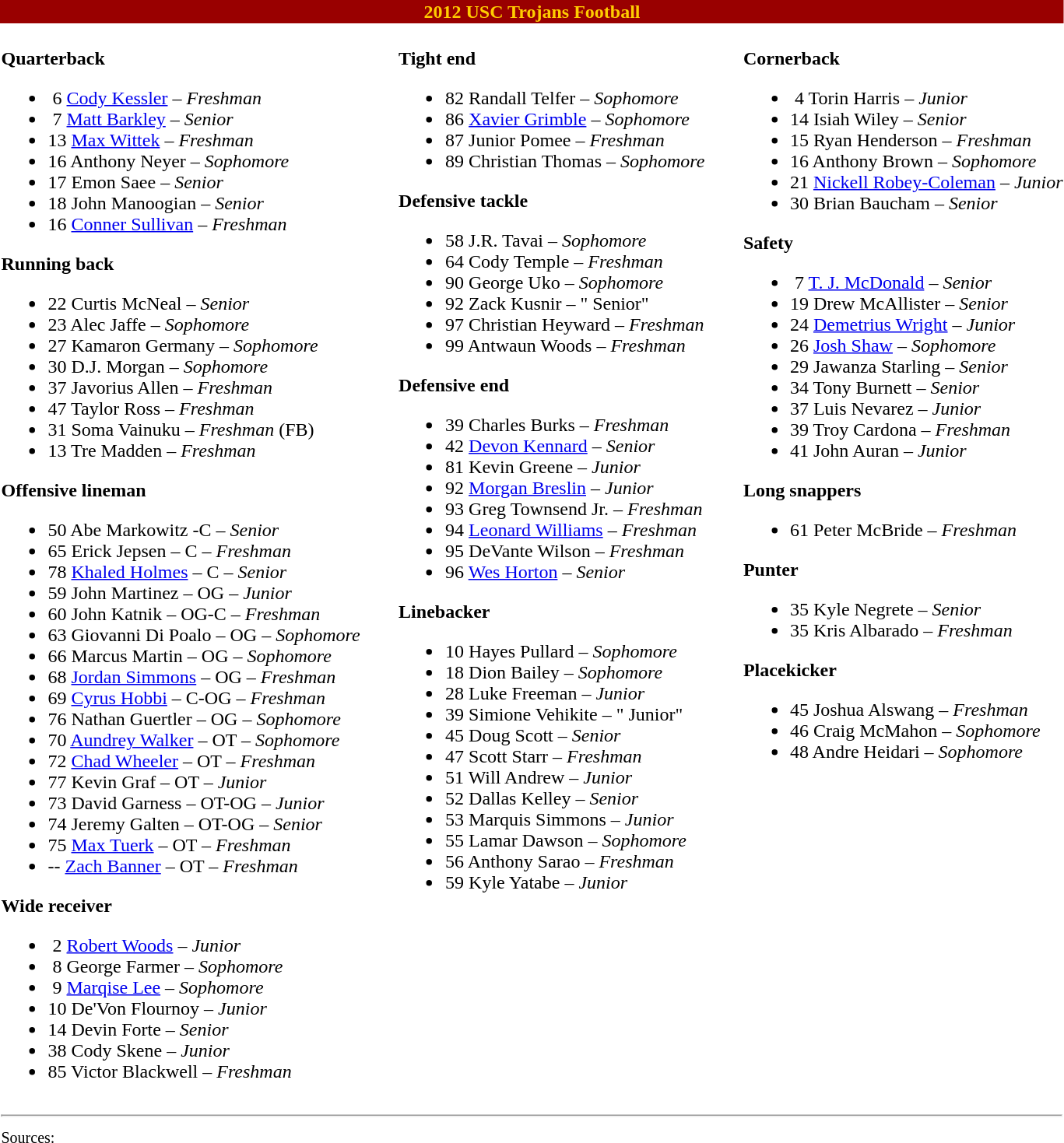<table class="toccolours" style="text-align: left;">
<tr>
<td colspan=11 style="color:#FFCC00;background:#990000; text-align: center"><strong>2012 USC Trojans Football</strong></td>
</tr>
<tr>
<td valign="top"><br><strong>Quarterback</strong><ul><li> 6  <a href='#'>Cody Kessler</a> – <em> Freshman</em></li><li> 7  <a href='#'>Matt Barkley</a> – <em>Senior</em></li><li>13  <a href='#'>Max Wittek</a> – <em> Freshman</em></li><li>16  Anthony Neyer – <em> Sophomore</em></li><li>17  Emon Saee – <em> Senior</em></li><li>18  John Manoogian – <em> Senior</em></li><li>16  <a href='#'>Conner Sullivan</a> – <em>Freshman</em></li></ul><strong>Running back</strong><ul><li>22  Curtis McNeal – <em> Senior</em></li><li>23  Alec Jaffe – <em> Sophomore</em></li><li>27  Kamaron Germany – <em> Sophomore</em></li><li>30  D.J. Morgan – <em> Sophomore</em></li><li>37  Javorius Allen – <em> Freshman</em></li><li>47  Taylor Ross – <em> Freshman</em></li><li>31  Soma Vainuku – <em> Freshman</em> (FB)</li><li>13  Tre Madden – <em> Freshman</em></li></ul><strong>Offensive lineman</strong><ul><li>50  Abe Markowitz -C – <em> Senior</em></li><li>65  Erick Jepsen – C – <em> Freshman</em></li><li>78  <a href='#'>Khaled Holmes</a> – C – <em> Senior</em></li><li>59  John Martinez – OG – <em> Junior</em></li><li>60  John Katnik – OG-C	– <em> Freshman</em></li><li>63  Giovanni Di Poalo – OG – <em> Sophomore</em></li><li>66  Marcus Martin – OG	– <em>Sophomore</em></li><li>68  <a href='#'>Jordan Simmons</a> – OG – <em>Freshman</em></li><li>69  <a href='#'>Cyrus Hobbi</a> – C-OG – <em> Freshman</em></li><li>76  Nathan Guertler – OG – <em> Sophomore</em></li><li>70  <a href='#'>Aundrey Walker</a> – OT – <em>Sophomore</em></li><li>72  <a href='#'>Chad Wheeler</a> – OT – <em>Freshman</em></li><li>77  Kevin Graf – OT – <em> Junior</em></li><li>73  David Garness – OT-OG – <em> Junior</em></li><li>74  Jeremy Galten – OT-OG – <em>Senior</em></li><li>75  <a href='#'>Max Tuerk</a> – OT – <em>Freshman</em></li><li>--  <a href='#'>Zach Banner</a> – OT – <em>Freshman</em></li></ul><strong>Wide receiver</strong><ul><li> 2  <a href='#'>Robert Woods</a> – <em>Junior</em></li><li> 8  George Farmer – <em>Sophomore</em></li><li> 9  <a href='#'>Marqise Lee</a> – <em>Sophomore</em></li><li>10  De'Von Flournoy – <em> Junior</em></li><li>14  Devin Forte – <em> Senior</em></li><li>38  Cody Skene – <em> Junior</em></li><li>85  Victor Blackwell – <em> Freshman</em></li></ul></td>
<td width="25"> </td>
<td valign="top"><br><strong>Tight end</strong><ul><li>82  Randall Telfer – <em> Sophomore</em></li><li>86  <a href='#'>Xavier Grimble</a> – <em> Sophomore</em></li><li>87  Junior Pomee – <em> Freshman</em></li><li>89  Christian Thomas – <em> Sophomore</em></li></ul><strong>Defensive tackle</strong><ul><li>58  J.R. Tavai – <em>Sophomore</em></li><li>64  Cody Temple – <em> Freshman</em></li><li>90  George Uko – <em> Sophomore</em></li><li>92  Zack Kusnir – " Senior"</li><li>97  Christian Heyward – <em> Freshman</em></li><li>99  Antwaun Woods – <em> Freshman</em></li></ul><strong>Defensive end</strong><ul><li>39  Charles Burks – <em> Freshman</em></li><li>42  <a href='#'>Devon Kennard</a> – <em>Senior</em></li><li>81  Kevin Greene – <em> Junior</em></li><li>92  <a href='#'>Morgan Breslin</a> – <em>Junior</em></li><li>93  Greg Townsend Jr. – <em> Freshman</em></li><li>94  <a href='#'>Leonard Williams</a> – <em>Freshman</em></li><li>95  DeVante Wilson – <em>Freshman</em></li><li>96  <a href='#'>Wes Horton</a> – <em> Senior</em></li></ul><strong>Linebacker</strong><ul><li>10  Hayes Pullard – <em> Sophomore</em></li><li>18  Dion Bailey – <em> Sophomore</em></li><li>28  Luke Freeman – <em> Junior</em></li><li>39  Simione Vehikite – " Junior"</li><li>45  Doug Scott – <em> Senior</em></li><li>47  Scott Starr – <em>Freshman</em></li><li>51  Will Andrew – <em> Junior</em></li><li>52  Dallas Kelley – <em>Senior</em></li><li>53  Marquis Simmons – <em> Junior</em></li><li>55  Lamar Dawson – <em>Sophomore</em></li><li>56  Anthony Sarao – <em> Freshman</em></li><li>59  Kyle Yatabe – <em> Junior</em></li></ul></td>
<td width="25"> </td>
<td valign="top"><br><strong>Cornerback</strong><ul><li> 4  Torin Harris – <em> Junior</em></li><li>14  Isiah Wiley – <em>Senior</em></li><li>15  Ryan Henderson – <em> Freshman</em></li><li>16  Anthony Brown – <em> Sophomore</em></li><li>21  <a href='#'>Nickell Robey-Coleman</a> – <em>Junior</em></li><li>30  Brian Baucham – <em> Senior</em></li></ul><strong>Safety</strong><ul><li> 7  <a href='#'>T. J. McDonald</a> – <em>Senior</em></li><li>19  Drew McAllister – <em> Senior</em></li><li>24  <a href='#'>Demetrius Wright</a> – <em>Junior</em></li><li>26  <a href='#'>Josh Shaw</a> – <em> Sophomore</em></li><li>29  Jawanza Starling – <em>Senior</em></li><li>34  Tony Burnett – <em> Senior</em></li><li>37  Luis Nevarez – <em> Junior</em></li><li>39  Troy Cardona – <em> Freshman</em></li><li>41  John Auran – <em> Junior</em></li></ul><strong>Long snappers</strong><ul><li>61  Peter McBride – <em> Freshman</em></li></ul><strong>Punter</strong><ul><li>35  Kyle Negrete – <em> Senior</em></li><li>35  Kris Albarado – <em> Freshman</em></li></ul><strong>Placekicker</strong><ul><li>45  Joshua Alswang – <em> Freshman</em></li><li>46  Craig McMahon – <em> Sophomore</em></li><li>48  Andre Heidari – <em>Sophomore</em></li></ul></td>
</tr>
<tr>
<td colspan="7"><hr><small>Sources:  <br></small></td>
</tr>
</table>
